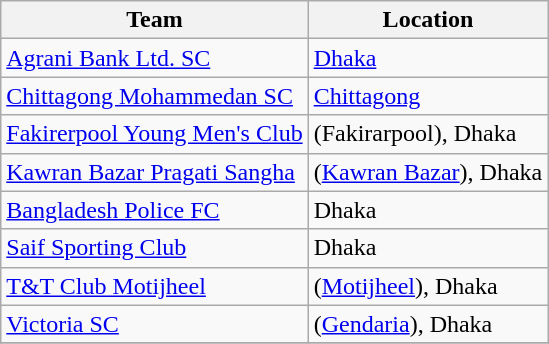<table class="wikitable sortable" style="text-align:left;">
<tr>
<th>Team</th>
<th>Location</th>
</tr>
<tr>
<td><a href='#'>Agrani Bank Ltd. SC</a></td>
<td><a href='#'>Dhaka</a></td>
</tr>
<tr>
<td><a href='#'>Chittagong Mohammedan SC</a></td>
<td><a href='#'>Chittagong</a></td>
</tr>
<tr>
<td><a href='#'>Fakirerpool Young Men's Club</a></td>
<td>(Fakirarpool), Dhaka</td>
</tr>
<tr>
<td><a href='#'>Kawran Bazar Pragati Sangha</a></td>
<td>(<a href='#'>Kawran Bazar</a>), Dhaka</td>
</tr>
<tr>
<td><a href='#'>Bangladesh Police FC</a></td>
<td>Dhaka</td>
</tr>
<tr>
<td><a href='#'>Saif Sporting Club</a></td>
<td>Dhaka</td>
</tr>
<tr>
<td><a href='#'>T&T Club Motijheel</a></td>
<td>(<a href='#'>Motijheel</a>), Dhaka</td>
</tr>
<tr>
<td><a href='#'>Victoria SC</a></td>
<td>(<a href='#'>Gendaria</a>), Dhaka</td>
</tr>
<tr>
</tr>
</table>
